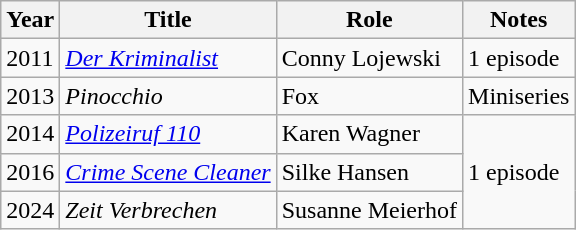<table class="wikitable sortable">
<tr>
<th>Year</th>
<th>Title</th>
<th>Role</th>
<th class="unsortable">Notes</th>
</tr>
<tr>
<td>2011</td>
<td><em><a href='#'>Der Kriminalist</a></em></td>
<td>Conny Lojewski</td>
<td>1 episode</td>
</tr>
<tr>
<td>2013</td>
<td><em>Pinocchio</em></td>
<td>Fox</td>
<td>Miniseries</td>
</tr>
<tr>
<td>2014</td>
<td><em><a href='#'>Polizeiruf 110</a></em></td>
<td>Karen Wagner</td>
<td rowspan=3>1 episode</td>
</tr>
<tr>
<td>2016</td>
<td><em><a href='#'>Crime Scene Cleaner</a></em></td>
<td>Silke Hansen</td>
</tr>
<tr>
<td>2024</td>
<td><em>Zeit Verbrechen</em></td>
<td>Susanne Meierhof</td>
</tr>
</table>
